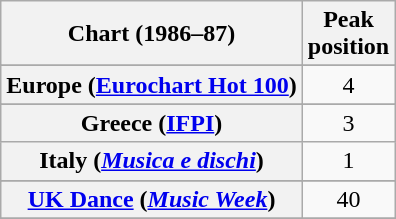<table class="wikitable plainrowheaders sortable">
<tr>
<th scope="col">Chart (1986–87)</th>
<th scope="col">Peak<br>position</th>
</tr>
<tr>
</tr>
<tr>
</tr>
<tr>
<th scope="row">Europe (<a href='#'>Eurochart Hot 100</a>)</th>
<td align="center">4</td>
</tr>
<tr>
</tr>
<tr>
<th scope="row">Greece (<a href='#'>IFPI</a>)</th>
<td align="center">3</td>
</tr>
<tr>
<th scope="row">Italy (<em><a href='#'>Musica e dischi</a></em>)</th>
<td align="center">1</td>
</tr>
<tr>
</tr>
<tr>
</tr>
<tr>
</tr>
<tr>
</tr>
<tr>
<th scope="row"><a href='#'>UK Dance</a> (<em><a href='#'>Music Week</a></em>)</th>
<td align="center">40</td>
</tr>
<tr>
</tr>
</table>
